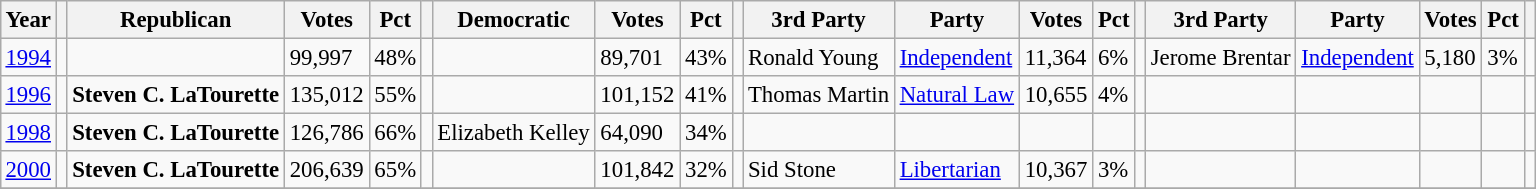<table class="wikitable" style="margin:0.5em ; font-size:95%">
<tr>
<th>Year</th>
<th></th>
<th>Republican</th>
<th>Votes</th>
<th>Pct</th>
<th></th>
<th>Democratic</th>
<th>Votes</th>
<th>Pct</th>
<th></th>
<th>3rd Party</th>
<th>Party</th>
<th>Votes</th>
<th>Pct</th>
<th></th>
<th>3rd Party</th>
<th>Party</th>
<th>Votes</th>
<th>Pct</th>
<th></th>
</tr>
<tr>
<td><a href='#'>1994</a></td>
<td></td>
<td></td>
<td>99,997</td>
<td>48%</td>
<td></td>
<td></td>
<td>89,701</td>
<td>43%</td>
<td></td>
<td>Ronald Young</td>
<td><a href='#'>Independent</a></td>
<td>11,364</td>
<td>6%</td>
<td></td>
<td>Jerome Brentar</td>
<td><a href='#'>Independent</a></td>
<td>5,180</td>
<td>3%</td>
<td></td>
</tr>
<tr>
<td><a href='#'>1996</a></td>
<td></td>
<td><strong>Steven C. LaTourette</strong></td>
<td>135,012</td>
<td>55%</td>
<td></td>
<td></td>
<td>101,152</td>
<td>41%</td>
<td></td>
<td>Thomas Martin</td>
<td><a href='#'>Natural Law</a></td>
<td>10,655</td>
<td>4%</td>
<td></td>
<td></td>
<td></td>
<td></td>
<td></td>
<td></td>
</tr>
<tr>
<td><a href='#'>1998</a></td>
<td></td>
<td><strong>Steven C. LaTourette</strong></td>
<td>126,786</td>
<td>66%</td>
<td></td>
<td>Elizabeth Kelley</td>
<td>64,090</td>
<td>34%</td>
<td></td>
<td></td>
<td></td>
<td></td>
<td></td>
<td></td>
<td></td>
<td></td>
<td></td>
<td></td>
<td></td>
</tr>
<tr>
<td><a href='#'>2000</a></td>
<td></td>
<td><strong>Steven C. LaTourette</strong></td>
<td>206,639</td>
<td>65%</td>
<td></td>
<td></td>
<td>101,842</td>
<td>32%</td>
<td></td>
<td>Sid Stone</td>
<td><a href='#'>Libertarian</a></td>
<td>10,367</td>
<td>3%</td>
<td></td>
<td></td>
<td></td>
<td></td>
<td></td>
<td></td>
</tr>
<tr>
</tr>
</table>
